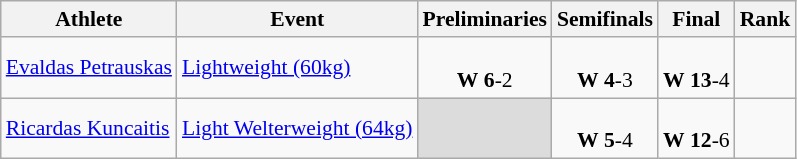<table class="wikitable" border="1" style="font-size:90%">
<tr>
<th>Athlete</th>
<th>Event</th>
<th>Preliminaries</th>
<th>Semifinals</th>
<th>Final</th>
<th>Rank</th>
</tr>
<tr>
<td><a href='#'>Evaldas Petrauskas</a></td>
<td><a href='#'>Lightweight (60kg)</a></td>
<td align=center> <br> <strong>W</strong> <strong>6</strong>-2</td>
<td align=center> <br> <strong>W</strong> <strong>4</strong>-3</td>
<td align=center> <br> <strong>W</strong> <strong>13</strong>-4</td>
<td align=center></td>
</tr>
<tr>
<td><a href='#'>Ricardas Kuncaitis</a></td>
<td><a href='#'>Light Welterweight (64kg)</a></td>
<td align=center bgcolor=#DCDCDC></td>
<td align=center> <br> <strong>W</strong> <strong>5</strong>-4</td>
<td align=center> <br> <strong>W</strong> <strong>12</strong>-6</td>
<td align=center></td>
</tr>
</table>
